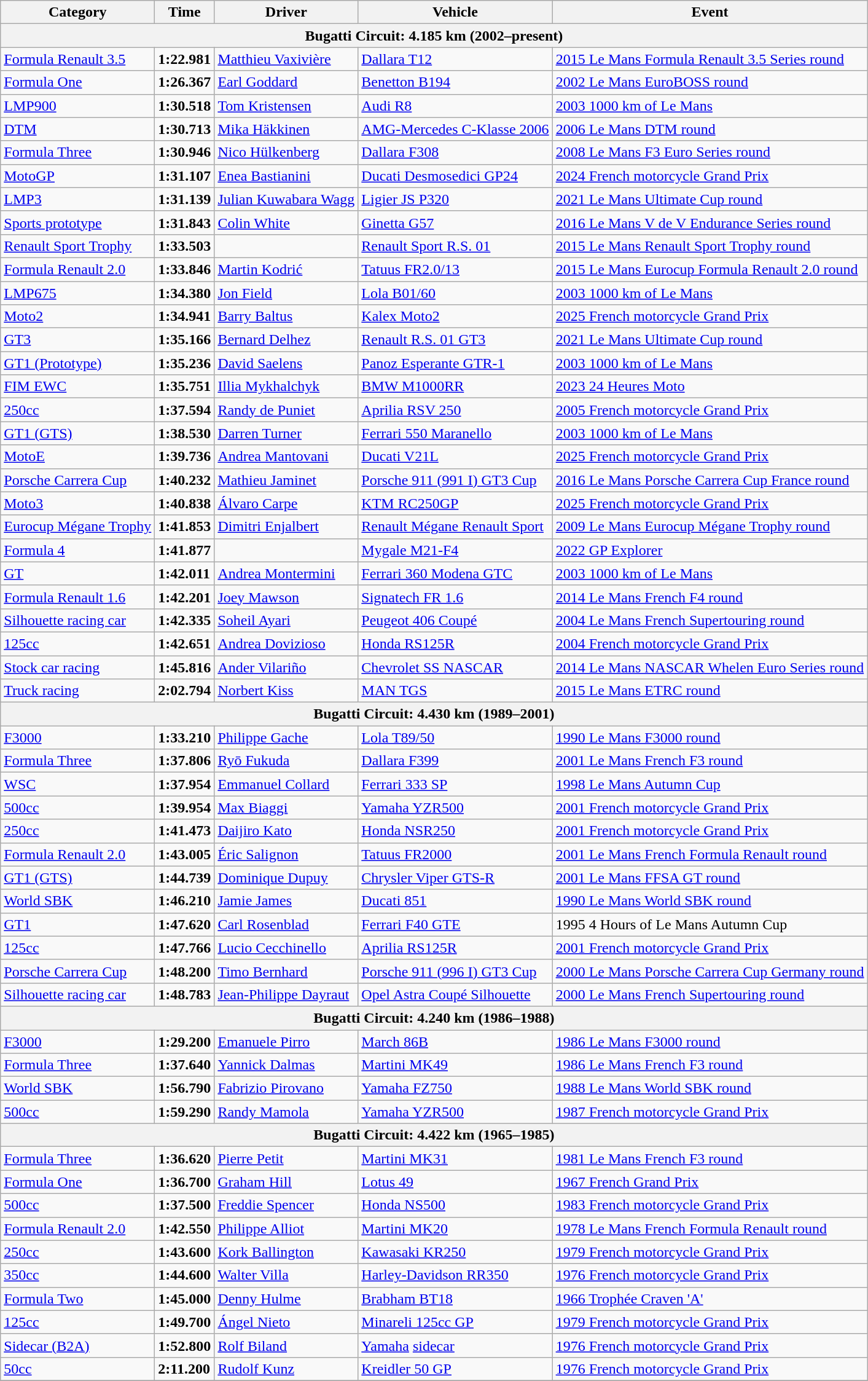<table class="wikitable">
<tr>
<th>Category</th>
<th>Time</th>
<th>Driver</th>
<th>Vehicle</th>
<th>Event</th>
</tr>
<tr>
<th colspan=5>Bugatti Circuit: 4.185 km (2002–present)</th>
</tr>
<tr>
<td><a href='#'>Formula Renault 3.5</a></td>
<td><strong>1:22.981</strong></td>
<td><a href='#'>Matthieu Vaxivière</a></td>
<td><a href='#'>Dallara T12</a></td>
<td><a href='#'>2015 Le Mans Formula Renault 3.5 Series round</a></td>
</tr>
<tr>
<td><a href='#'>Formula One</a></td>
<td><strong>1:26.367</strong></td>
<td><a href='#'>Earl Goddard</a></td>
<td><a href='#'>Benetton B194</a></td>
<td><a href='#'>2002 Le Mans EuroBOSS round</a></td>
</tr>
<tr>
<td><a href='#'>LMP900</a></td>
<td><strong>1:30.518</strong></td>
<td><a href='#'>Tom Kristensen</a></td>
<td><a href='#'>Audi R8</a></td>
<td><a href='#'>2003 1000 km of Le Mans</a></td>
</tr>
<tr>
<td><a href='#'>DTM</a></td>
<td><strong>1:30.713</strong></td>
<td><a href='#'>Mika Häkkinen</a></td>
<td><a href='#'>AMG-Mercedes C-Klasse 2006</a></td>
<td><a href='#'>2006 Le Mans DTM round</a></td>
</tr>
<tr>
<td><a href='#'>Formula Three</a></td>
<td><strong>1:30.946</strong></td>
<td><a href='#'>Nico Hülkenberg</a></td>
<td><a href='#'>Dallara F308</a></td>
<td><a href='#'>2008 Le Mans F3 Euro Series round</a></td>
</tr>
<tr>
<td><a href='#'>MotoGP</a></td>
<td><strong>1:31.107</strong></td>
<td><a href='#'>Enea Bastianini</a></td>
<td><a href='#'>Ducati Desmosedici GP24</a></td>
<td><a href='#'>2024 French motorcycle Grand Prix</a></td>
</tr>
<tr>
<td><a href='#'>LMP3</a></td>
<td><strong>1:31.139</strong></td>
<td><a href='#'>Julian Kuwabara Wagg</a></td>
<td><a href='#'>Ligier JS P320</a></td>
<td><a href='#'>2021 Le Mans Ultimate Cup round</a></td>
</tr>
<tr>
<td><a href='#'>Sports prototype</a></td>
<td><strong>1:31.843</strong></td>
<td><a href='#'>Colin White</a></td>
<td><a href='#'>Ginetta G57</a></td>
<td><a href='#'>2016 Le Mans V de V Endurance Series round</a></td>
</tr>
<tr>
<td><a href='#'>Renault Sport Trophy</a></td>
<td><strong>1:33.503</strong></td>
<td></td>
<td><a href='#'>Renault Sport R.S. 01</a></td>
<td><a href='#'>2015 Le Mans Renault Sport Trophy round</a></td>
</tr>
<tr>
<td><a href='#'>Formula Renault 2.0</a></td>
<td><strong>1:33.846</strong></td>
<td><a href='#'>Martin Kodrić</a></td>
<td><a href='#'>Tatuus FR2.0/13</a></td>
<td><a href='#'>2015 Le Mans Eurocup Formula Renault 2.0 round</a></td>
</tr>
<tr>
<td><a href='#'>LMP675</a></td>
<td><strong>1:34.380</strong></td>
<td><a href='#'>Jon Field</a></td>
<td><a href='#'>Lola B01/60</a></td>
<td><a href='#'>2003 1000 km of Le Mans</a></td>
</tr>
<tr>
<td><a href='#'>Moto2</a></td>
<td><strong>1:34.941</strong></td>
<td><a href='#'>Barry Baltus</a></td>
<td><a href='#'>Kalex Moto2</a></td>
<td><a href='#'>2025 French motorcycle Grand Prix</a></td>
</tr>
<tr>
<td><a href='#'>GT3</a></td>
<td><strong>1:35.166</strong></td>
<td><a href='#'>Bernard Delhez</a></td>
<td><a href='#'>Renault R.S. 01 GT3</a></td>
<td><a href='#'>2021 Le Mans Ultimate Cup round</a></td>
</tr>
<tr>
<td><a href='#'>GT1 (Prototype)</a></td>
<td><strong>1:35.236</strong></td>
<td><a href='#'>David Saelens</a></td>
<td><a href='#'>Panoz Esperante GTR-1</a></td>
<td><a href='#'>2003 1000 km of Le Mans</a></td>
</tr>
<tr>
<td><a href='#'>FIM EWC</a></td>
<td><strong>1:35.751</strong></td>
<td><a href='#'>Illia Mykhalchyk</a></td>
<td><a href='#'>BMW M1000RR</a></td>
<td><a href='#'>2023 24 Heures Moto</a></td>
</tr>
<tr>
<td><a href='#'>250cc</a></td>
<td><strong>1:37.594</strong></td>
<td><a href='#'>Randy de Puniet</a></td>
<td><a href='#'>Aprilia RSV 250</a></td>
<td><a href='#'>2005 French motorcycle Grand Prix</a></td>
</tr>
<tr>
<td><a href='#'>GT1 (GTS)</a></td>
<td><strong>1:38.530</strong></td>
<td><a href='#'>Darren Turner</a></td>
<td><a href='#'>Ferrari 550 Maranello</a></td>
<td><a href='#'>2003 1000 km of Le Mans</a></td>
</tr>
<tr>
<td><a href='#'>MotoE</a></td>
<td><strong>1:39.736</strong></td>
<td><a href='#'>Andrea Mantovani</a></td>
<td><a href='#'>Ducati V21L</a></td>
<td><a href='#'>2025 French motorcycle Grand Prix</a></td>
</tr>
<tr>
<td><a href='#'>Porsche Carrera Cup</a></td>
<td><strong>1:40.232</strong></td>
<td><a href='#'>Mathieu Jaminet</a></td>
<td><a href='#'>Porsche 911 (991 I) GT3 Cup</a></td>
<td><a href='#'>2016 Le Mans Porsche Carrera Cup France round</a></td>
</tr>
<tr>
<td><a href='#'>Moto3</a></td>
<td><strong>1:40.838</strong></td>
<td><a href='#'>Álvaro Carpe</a></td>
<td><a href='#'>KTM RC250GP</a></td>
<td><a href='#'>2025 French motorcycle Grand Prix</a></td>
</tr>
<tr>
<td><a href='#'>Eurocup Mégane Trophy</a></td>
<td><strong>1:41.853</strong></td>
<td><a href='#'>Dimitri Enjalbert</a></td>
<td><a href='#'>Renault Mégane Renault Sport</a></td>
<td><a href='#'>2009 Le Mans Eurocup Mégane Trophy round</a></td>
</tr>
<tr>
<td><a href='#'>Formula 4</a></td>
<td><strong>1:41.877</strong></td>
<td></td>
<td><a href='#'>Mygale M21-F4</a></td>
<td><a href='#'>2022 GP Explorer</a></td>
</tr>
<tr>
<td><a href='#'>GT</a></td>
<td><strong>1:42.011</strong></td>
<td><a href='#'>Andrea Montermini</a></td>
<td><a href='#'>Ferrari 360 Modena GTC</a></td>
<td><a href='#'>2003 1000 km of Le Mans</a></td>
</tr>
<tr>
<td><a href='#'>Formula Renault 1.6</a></td>
<td><strong>1:42.201</strong></td>
<td><a href='#'>Joey Mawson</a></td>
<td><a href='#'>Signatech FR 1.6</a></td>
<td><a href='#'>2014 Le Mans French F4 round</a></td>
</tr>
<tr>
<td><a href='#'>Silhouette racing car</a></td>
<td><strong>1:42.335</strong></td>
<td><a href='#'>Soheil Ayari</a></td>
<td><a href='#'>Peugeot 406 Coupé</a></td>
<td><a href='#'>2004 Le Mans French Supertouring round</a></td>
</tr>
<tr>
<td><a href='#'>125cc</a></td>
<td><strong>1:42.651</strong></td>
<td><a href='#'>Andrea Dovizioso</a></td>
<td><a href='#'>Honda RS125R</a></td>
<td><a href='#'>2004 French motorcycle Grand Prix</a></td>
</tr>
<tr>
<td><a href='#'>Stock car racing</a></td>
<td><strong>1:45.816</strong></td>
<td><a href='#'>Ander Vilariño</a></td>
<td><a href='#'>Chevrolet SS NASCAR</a></td>
<td><a href='#'>2014 Le Mans NASCAR Whelen Euro Series round</a></td>
</tr>
<tr>
<td><a href='#'>Truck racing</a></td>
<td><strong>2:02.794</strong></td>
<td><a href='#'>Norbert Kiss</a></td>
<td><a href='#'>MAN TGS</a></td>
<td><a href='#'>2015 Le Mans ETRC round</a></td>
</tr>
<tr>
<th colspan=5>Bugatti Circuit: 4.430 km (1989–2001)</th>
</tr>
<tr>
<td><a href='#'>F3000</a></td>
<td><strong>1:33.210</strong></td>
<td><a href='#'>Philippe Gache</a></td>
<td><a href='#'>Lola T89/50</a></td>
<td><a href='#'>1990 Le Mans F3000 round</a></td>
</tr>
<tr>
<td><a href='#'>Formula Three</a></td>
<td><strong>1:37.806</strong></td>
<td><a href='#'>Ryō Fukuda</a></td>
<td><a href='#'>Dallara F399</a></td>
<td><a href='#'>2001 Le Mans French F3 round</a></td>
</tr>
<tr>
<td><a href='#'>WSC</a></td>
<td><strong>1:37.954</strong></td>
<td><a href='#'>Emmanuel Collard</a></td>
<td><a href='#'>Ferrari 333 SP</a></td>
<td><a href='#'>1998 Le Mans Autumn Cup</a></td>
</tr>
<tr>
<td><a href='#'>500cc</a></td>
<td><strong>1:39.954</strong></td>
<td><a href='#'>Max Biaggi</a></td>
<td><a href='#'>Yamaha YZR500</a></td>
<td><a href='#'>2001 French motorcycle Grand Prix</a></td>
</tr>
<tr>
<td><a href='#'>250cc</a></td>
<td><strong>1:41.473</strong></td>
<td><a href='#'>Daijiro Kato</a></td>
<td><a href='#'>Honda NSR250</a></td>
<td><a href='#'>2001 French motorcycle Grand Prix</a></td>
</tr>
<tr>
<td><a href='#'>Formula Renault 2.0</a></td>
<td><strong>1:43.005</strong></td>
<td><a href='#'>Éric Salignon</a></td>
<td><a href='#'>Tatuus FR2000</a></td>
<td><a href='#'>2001 Le Mans French Formula Renault round</a></td>
</tr>
<tr>
<td><a href='#'>GT1 (GTS)</a></td>
<td><strong>1:44.739</strong></td>
<td><a href='#'>Dominique Dupuy</a></td>
<td><a href='#'>Chrysler Viper GTS-R</a></td>
<td><a href='#'>2001 Le Mans FFSA GT round</a></td>
</tr>
<tr>
<td><a href='#'>World SBK</a></td>
<td><strong>1:46.210</strong></td>
<td><a href='#'>Jamie James</a></td>
<td><a href='#'>Ducati 851</a></td>
<td><a href='#'>1990 Le Mans World SBK round</a></td>
</tr>
<tr>
<td><a href='#'>GT1</a></td>
<td><strong>1:47.620</strong></td>
<td><a href='#'>Carl Rosenblad</a></td>
<td><a href='#'>Ferrari F40 GTE</a></td>
<td>1995 4 Hours of Le Mans Autumn Cup</td>
</tr>
<tr>
<td><a href='#'>125cc</a></td>
<td><strong>1:47.766</strong></td>
<td><a href='#'>Lucio Cecchinello</a></td>
<td><a href='#'>Aprilia RS125R</a></td>
<td><a href='#'>2001 French motorcycle Grand Prix</a></td>
</tr>
<tr>
<td><a href='#'>Porsche Carrera Cup</a></td>
<td><strong>1:48.200</strong></td>
<td><a href='#'>Timo Bernhard</a></td>
<td><a href='#'>Porsche 911 (996 I) GT3 Cup</a></td>
<td><a href='#'>2000 Le Mans Porsche Carrera Cup Germany round</a></td>
</tr>
<tr>
<td><a href='#'>Silhouette racing car</a></td>
<td><strong>1:48.783</strong></td>
<td><a href='#'>Jean-Philippe Dayraut</a></td>
<td><a href='#'>Opel Astra Coupé Silhouette</a></td>
<td><a href='#'>2000 Le Mans French Supertouring round</a></td>
</tr>
<tr>
<th colspan=5>Bugatti Circuit: 4.240 km (1986–1988)</th>
</tr>
<tr>
<td><a href='#'>F3000</a></td>
<td><strong>1:29.200</strong></td>
<td><a href='#'>Emanuele Pirro</a></td>
<td><a href='#'>March 86B</a></td>
<td><a href='#'>1986 Le Mans F3000 round</a></td>
</tr>
<tr>
<td><a href='#'>Formula Three</a></td>
<td><strong>1:37.640</strong></td>
<td><a href='#'>Yannick Dalmas</a></td>
<td><a href='#'>Martini MK49</a></td>
<td><a href='#'>1986 Le Mans French F3 round</a></td>
</tr>
<tr>
<td><a href='#'>World SBK</a></td>
<td><strong>1:56.790</strong></td>
<td><a href='#'>Fabrizio Pirovano</a></td>
<td><a href='#'>Yamaha FZ750</a></td>
<td><a href='#'>1988 Le Mans World SBK round</a></td>
</tr>
<tr>
<td><a href='#'>500cc</a></td>
<td><strong>1:59.290</strong></td>
<td><a href='#'>Randy Mamola</a></td>
<td><a href='#'>Yamaha YZR500</a></td>
<td><a href='#'>1987 French motorcycle Grand Prix</a></td>
</tr>
<tr>
<th colspan=5>Bugatti Circuit: 4.422 km (1965–1985)</th>
</tr>
<tr>
<td><a href='#'>Formula Three</a></td>
<td><strong>1:36.620</strong></td>
<td><a href='#'>Pierre Petit</a></td>
<td><a href='#'>Martini MK31</a></td>
<td><a href='#'>1981 Le Mans French F3 round</a></td>
</tr>
<tr>
<td><a href='#'>Formula One</a></td>
<td><strong>1:36.700</strong></td>
<td><a href='#'>Graham Hill</a></td>
<td><a href='#'>Lotus 49</a></td>
<td><a href='#'>1967 French Grand Prix</a></td>
</tr>
<tr>
<td><a href='#'>500cc</a></td>
<td><strong>1:37.500</strong></td>
<td><a href='#'>Freddie Spencer</a></td>
<td><a href='#'>Honda NS500</a></td>
<td><a href='#'>1983 French motorcycle Grand Prix</a></td>
</tr>
<tr>
<td><a href='#'>Formula Renault 2.0</a></td>
<td><strong>1:42.550</strong></td>
<td><a href='#'>Philippe Alliot</a></td>
<td><a href='#'>Martini MK20</a></td>
<td><a href='#'>1978 Le Mans French Formula Renault round</a></td>
</tr>
<tr>
<td><a href='#'>250cc</a></td>
<td><strong>1:43.600</strong></td>
<td><a href='#'>Kork Ballington</a></td>
<td><a href='#'>Kawasaki KR250</a></td>
<td><a href='#'>1979 French motorcycle Grand Prix</a></td>
</tr>
<tr>
<td><a href='#'>350cc</a></td>
<td><strong>1:44.600</strong></td>
<td><a href='#'>Walter Villa</a></td>
<td><a href='#'>Harley-Davidson RR350</a></td>
<td><a href='#'>1976 French motorcycle Grand Prix</a></td>
</tr>
<tr>
<td><a href='#'>Formula Two</a></td>
<td><strong>1:45.000</strong></td>
<td><a href='#'>Denny Hulme</a></td>
<td><a href='#'>Brabham BT18</a></td>
<td><a href='#'>1966 Trophée Craven 'A'</a></td>
</tr>
<tr>
<td><a href='#'>125cc</a></td>
<td><strong>1:49.700</strong></td>
<td><a href='#'>Ángel Nieto</a></td>
<td><a href='#'>Minareli 125cc GP</a></td>
<td><a href='#'>1979 French motorcycle Grand Prix</a></td>
</tr>
<tr>
<td><a href='#'>Sidecar (B2A)</a></td>
<td><strong>1:52.800</strong></td>
<td><a href='#'>Rolf Biland</a></td>
<td><a href='#'>Yamaha</a> <a href='#'>sidecar</a></td>
<td><a href='#'>1976 French motorcycle Grand Prix</a></td>
</tr>
<tr>
<td><a href='#'>50cc</a></td>
<td><strong>2:11.200</strong></td>
<td><a href='#'>Rudolf Kunz</a></td>
<td><a href='#'>Kreidler 50 GP</a></td>
<td><a href='#'>1976 French motorcycle Grand Prix</a></td>
</tr>
<tr>
</tr>
</table>
